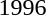<table>
<tr>
<td align=center>1996</td>
<td></td>
<td></td>
<td></td>
</tr>
</table>
